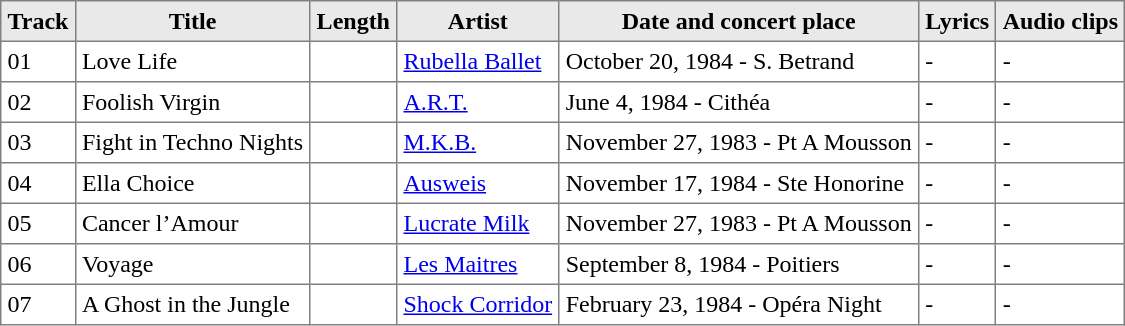<table class="toccolours" border="1" cellpadding="4" style="border-collapse:collapse">
<tr style="background-color:#e9e9e9" |>
<th>Track</th>
<th>Title</th>
<th>Length</th>
<th>Artist</th>
<th>Date and concert place</th>
<th>Lyrics</th>
<th>Audio clips</th>
</tr>
<tr>
<td>01</td>
<td>Love Life</td>
<td></td>
<td><a href='#'>Rubella Ballet</a></td>
<td>October 20, 1984 - S. Betrand</td>
<td>-</td>
<td>-</td>
</tr>
<tr>
<td>02</td>
<td>Foolish Virgin</td>
<td></td>
<td><a href='#'>A.R.T.</a></td>
<td>June 4, 1984 - Cithéa</td>
<td>-</td>
<td>-</td>
</tr>
<tr>
<td>03</td>
<td>Fight in Techno Nights</td>
<td></td>
<td><a href='#'>M.K.B.</a></td>
<td>November 27, 1983 - Pt A Mousson</td>
<td>-</td>
<td>-</td>
</tr>
<tr>
<td>04</td>
<td>Ella Choice</td>
<td></td>
<td><a href='#'>Ausweis</a></td>
<td>November 17, 1984 - Ste Honorine</td>
<td>-</td>
<td>-</td>
</tr>
<tr>
<td>05</td>
<td>Cancer l’Amour</td>
<td></td>
<td><a href='#'>Lucrate Milk</a></td>
<td>November 27, 1983 - Pt A Mousson</td>
<td>-</td>
<td>-</td>
</tr>
<tr>
<td>06</td>
<td>Voyage</td>
<td></td>
<td><a href='#'>Les Maitres</a></td>
<td>September 8, 1984 - Poitiers</td>
<td>-</td>
<td>-</td>
</tr>
<tr>
<td>07</td>
<td>A Ghost in the Jungle</td>
<td></td>
<td><a href='#'>Shock Corridor</a></td>
<td>February 23, 1984 - Opéra Night</td>
<td>-</td>
<td>-</td>
</tr>
</table>
